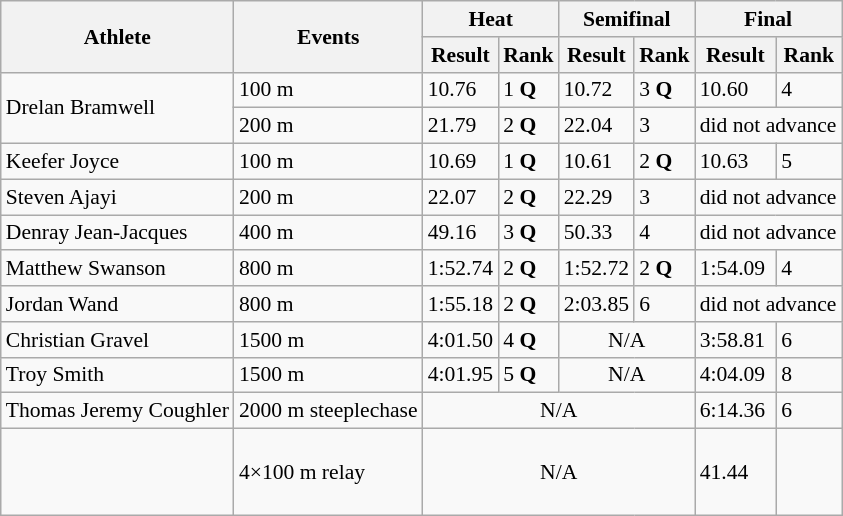<table class=wikitable style="font-size:90%">
<tr>
<th rowspan="2">Athlete</th>
<th rowspan="2">Events</th>
<th colspan="2">Heat</th>
<th colspan="2">Semifinal</th>
<th colspan="2">Final</th>
</tr>
<tr>
<th>Result</th>
<th>Rank</th>
<th>Result</th>
<th>Rank</th>
<th>Result</th>
<th>Rank</th>
</tr>
<tr>
<td rowspan=2>Drelan Bramwell</td>
<td>100 m</td>
<td>10.76</td>
<td>1 <strong>Q</strong></td>
<td>10.72</td>
<td>3 <strong>Q</strong></td>
<td>10.60</td>
<td>4</td>
</tr>
<tr>
<td>200 m</td>
<td>21.79</td>
<td>2 <strong>Q</strong></td>
<td>22.04</td>
<td>3</td>
<td align=center colspan=2>did not advance</td>
</tr>
<tr>
<td>Keefer Joyce</td>
<td>100 m</td>
<td>10.69</td>
<td>1 <strong>Q</strong></td>
<td>10.61</td>
<td>2 <strong>Q</strong></td>
<td>10.63</td>
<td>5</td>
</tr>
<tr>
<td>Steven Ajayi</td>
<td>200 m</td>
<td>22.07</td>
<td>2 <strong>Q</strong></td>
<td>22.29</td>
<td>3</td>
<td align=center colspan=2>did not advance</td>
</tr>
<tr>
<td>Denray Jean-Jacques</td>
<td>400 m</td>
<td>49.16</td>
<td>3 <strong>Q</strong></td>
<td>50.33</td>
<td>4</td>
<td align=center colspan=2>did not advance</td>
</tr>
<tr>
<td>Matthew Swanson</td>
<td>800 m</td>
<td>1:52.74</td>
<td>2 <strong>Q</strong></td>
<td>1:52.72</td>
<td>2 <strong>Q</strong></td>
<td>1:54.09</td>
<td>4</td>
</tr>
<tr>
<td>Jordan Wand</td>
<td>800 m</td>
<td>1:55.18</td>
<td>2 <strong>Q</strong></td>
<td>2:03.85</td>
<td>6</td>
<td align=center colspan=2>did not advance</td>
</tr>
<tr>
<td>Christian Gravel</td>
<td>1500 m</td>
<td>4:01.50</td>
<td>4 <strong>Q</strong></td>
<td align=center colspan=2>N/A</td>
<td>3:58.81</td>
<td>6</td>
</tr>
<tr>
<td>Troy Smith</td>
<td>1500 m</td>
<td>4:01.95</td>
<td>5 <strong>Q</strong></td>
<td align=center colspan=2>N/A</td>
<td>4:04.09</td>
<td>8</td>
</tr>
<tr>
<td>Thomas Jeremy Coughler</td>
<td>2000 m steeplechase</td>
<td align=center colspan=4>N/A</td>
<td>6:14.36</td>
<td>6</td>
</tr>
<tr>
<td><br><br><br></td>
<td>4×100 m relay</td>
<td align=center colspan=4>N/A</td>
<td>41.44</td>
<td></td>
</tr>
</table>
